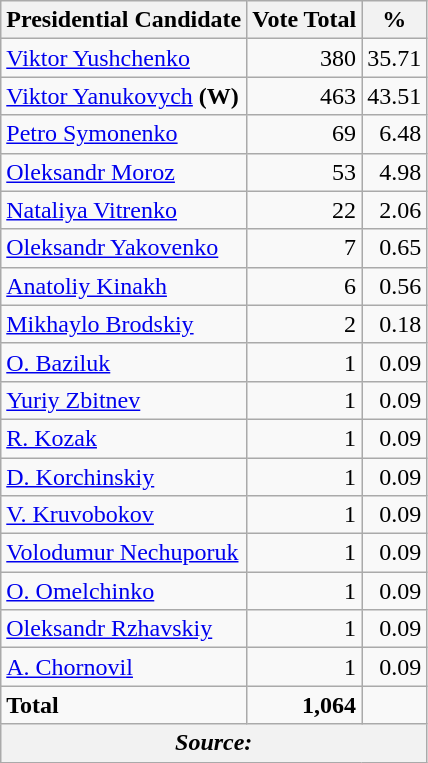<table class="wikitable">
<tr>
<th>Presidential Candidate</th>
<th>Vote Total</th>
<th>%</th>
</tr>
<tr>
<td><a href='#'>Viktor Yushchenko</a></td>
<td align="right">380</td>
<td align="right">35.71</td>
</tr>
<tr>
<td><a href='#'>Viktor Yanukovych</a> <strong>(W)</strong></td>
<td align="right">463</td>
<td align="right">43.51</td>
</tr>
<tr>
<td><a href='#'>Petro Symonenko</a></td>
<td align="right">69</td>
<td align="right">6.48</td>
</tr>
<tr>
<td><a href='#'>Oleksandr Moroz</a></td>
<td align="right">53</td>
<td align="right">4.98</td>
</tr>
<tr>
<td><a href='#'>Nataliya Vitrenko</a></td>
<td align="right">22</td>
<td align="right">2.06</td>
</tr>
<tr>
<td><a href='#'>Oleksandr Yakovenko</a></td>
<td align="right">7</td>
<td align="right">0.65</td>
</tr>
<tr>
<td><a href='#'>Anatoliy Kinakh</a></td>
<td align="right">6</td>
<td align="right">0.56</td>
</tr>
<tr>
<td><a href='#'>Mikhaylo Brodskiy</a></td>
<td align="right">2</td>
<td align="right">0.18</td>
</tr>
<tr>
<td><a href='#'>О. Baziluk</a></td>
<td align="right">1</td>
<td align="right">0.09</td>
</tr>
<tr>
<td><a href='#'>Yuriy Zbitnev</a></td>
<td align="right">1</td>
<td align="right">0.09</td>
</tr>
<tr>
<td><a href='#'>R. Kozak</a></td>
<td align="right">1</td>
<td align="right">0.09</td>
</tr>
<tr>
<td><a href='#'>D. Korchinskiy</a></td>
<td align="right">1</td>
<td align="right">0.09</td>
</tr>
<tr>
<td><a href='#'>V. Kruvobokov</a></td>
<td align="right">1</td>
<td align="right">0.09</td>
</tr>
<tr>
<td><a href='#'>Volodumur Nechuporuk</a></td>
<td align="right">1</td>
<td align="right">0.09</td>
</tr>
<tr>
<td><a href='#'>O. Omelchinko</a></td>
<td align="right">1</td>
<td align="right">0.09</td>
</tr>
<tr>
<td><a href='#'>Oleksandr Rzhavskiy</a></td>
<td align="right">1</td>
<td align="right">0.09</td>
</tr>
<tr>
<td><a href='#'>A. Chornovil</a></td>
<td align="right">1</td>
<td align="right">0.09</td>
</tr>
<tr>
<td><strong>Total</strong></td>
<td align="right"><strong>1,064</strong></td>
<td></td>
</tr>
<tr>
<th colspan="6"><em>Source: </em></th>
</tr>
</table>
